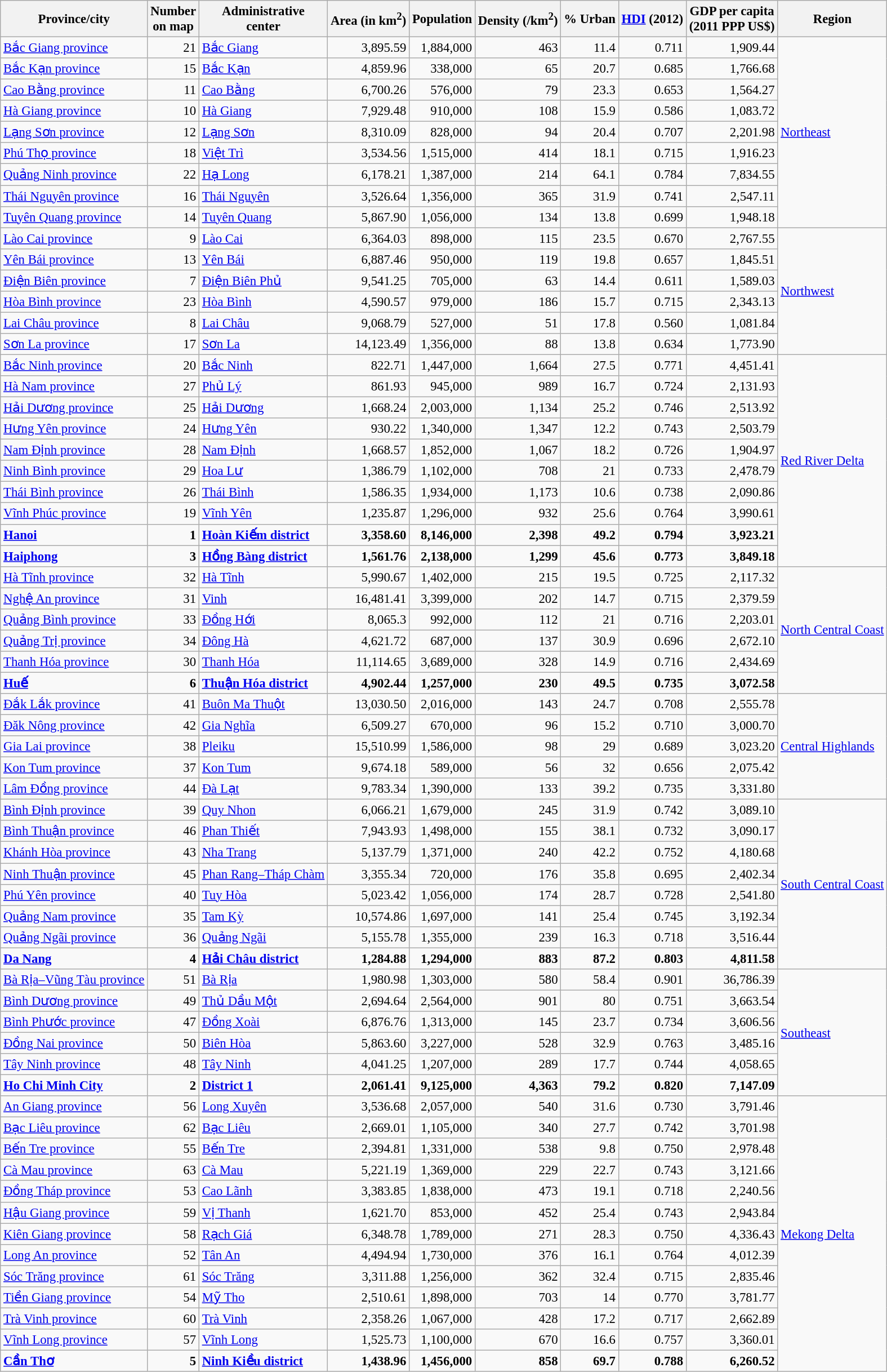<table class="wikitable sortable" style="font-size: 95%;">
<tr>
<th>Province/city</th>
<th>Number<br>on map</th>
<th>Administrative<br>center</th>
<th>Area (in km<sup>2</sup>)<br></th>
<th>Population<br></th>
<th>Density (/km<sup>2</sup>)<br></th>
<th>% Urban<br></th>
<th><a href='#'>HDI</a> (2012)<br></th>
<th>GDP per capita <br>(2011 PPP US$)</th>
<th>Region</th>
</tr>
<tr -->
<td><a href='#'>Bắc Giang province</a></td>
<td align="right">21</td>
<td><a href='#'>Bắc Giang</a></td>
<td align="right">3,895.59</td>
<td align="right">1,884,000 </td>
<td align="right">463</td>
<td align="right">11.4</td>
<td align="right">0.711</td>
<td align="right">1,909.44</td>
<td rowspan="9"><a href='#'>Northeast</a></td>
</tr>
<tr -->
<td><a href='#'>Bắc Kạn province</a></td>
<td align="right">15</td>
<td><a href='#'>Bắc Kạn</a></td>
<td align="right">4,859.96</td>
<td align="right">338,000 </td>
<td align="right">65</td>
<td align="right">20.7</td>
<td align="right">0.685</td>
<td align="right">1,766.68</td>
</tr>
<tr -->
<td><a href='#'>Cao Bằng province</a></td>
<td align="right">11</td>
<td><a href='#'>Cao Bằng</a></td>
<td align="right">6,700.26</td>
<td align="right">576,000 </td>
<td align="right">79</td>
<td align="right">23.3</td>
<td align="right">0.653</td>
<td align="right">1,564.27</td>
</tr>
<tr -->
<td><a href='#'>Hà Giang province</a></td>
<td align="right">10</td>
<td><a href='#'>Hà Giang</a></td>
<td align="right">7,929.48</td>
<td align="right">910,000 </td>
<td align="right">108</td>
<td align="right">15.9</td>
<td align="right">0.586</td>
<td align="right">1,083.72</td>
</tr>
<tr -->
<td><a href='#'>Lạng Sơn province</a></td>
<td align="right">12</td>
<td><a href='#'>Lạng Sơn</a></td>
<td align="right">8,310.09</td>
<td align="right">828,000 </td>
<td align="right">94</td>
<td align="right">20.4</td>
<td align="right">0.707</td>
<td align="right">2,201.98</td>
</tr>
<tr -->
<td><a href='#'>Phú Thọ province</a></td>
<td align="right">18</td>
<td><a href='#'>Việt Trì</a></td>
<td align="right">3,534.56</td>
<td align="right">1,515,000 </td>
<td align="right">414</td>
<td align="right">18.1</td>
<td align="right">0.715</td>
<td align="right">1,916.23</td>
</tr>
<tr -->
<td><a href='#'>Quảng Ninh province</a></td>
<td align="right">22</td>
<td><a href='#'>Hạ Long</a></td>
<td align="right">6,178.21</td>
<td align="right">1,387,000 </td>
<td align="right">214</td>
<td align="right">64.1</td>
<td align="right">0.784</td>
<td align="right">7,834.55</td>
</tr>
<tr -->
<td><a href='#'>Thái Nguyên province</a></td>
<td align="right">16</td>
<td><a href='#'>Thái Nguyên</a></td>
<td align="right">3,526.64</td>
<td align="right">1,356,000 </td>
<td align="right">365</td>
<td align="right">31.9</td>
<td align="right">0.741</td>
<td align="right">2,547.11</td>
</tr>
<tr -->
<td><a href='#'>Tuyên Quang province</a></td>
<td align="right">14</td>
<td><a href='#'>Tuyên Quang</a></td>
<td align="right">5,867.90</td>
<td align="right">1,056,000</td>
<td align="right">134</td>
<td align="right">13.8</td>
<td align="right">0.699</td>
<td align="right">1,948.18</td>
</tr>
<tr -->
<td><a href='#'>Lào Cai province</a></td>
<td align="right">9</td>
<td><a href='#'>Lào Cai</a></td>
<td align="right">6,364.03</td>
<td align="right">898,000 </td>
<td align="right">115</td>
<td align="right">23.5</td>
<td align="right">0.670</td>
<td align="right">2,767.55</td>
<td rowspan="6"><a href='#'>Northwest</a></td>
</tr>
<tr -->
<td><a href='#'>Yên Bái province</a></td>
<td align="right">13</td>
<td><a href='#'>Yên Bái</a></td>
<td align="right">6,887.46</td>
<td align="right">950,000 </td>
<td align="right">119</td>
<td align="right">19.8</td>
<td align="right">0.657</td>
<td align="right">1,845.51</td>
</tr>
<tr -->
<td><a href='#'>Điện Biên province</a></td>
<td align="right">7</td>
<td><a href='#'>Điện Biên Phủ</a></td>
<td align="right">9,541.25</td>
<td align="right">705,000 </td>
<td align="right">63</td>
<td align="right">14.4</td>
<td align="right">0.611</td>
<td align="right">1,589.03</td>
</tr>
<tr -->
<td><a href='#'>Hòa Bình province</a></td>
<td align="right">23</td>
<td><a href='#'>Hòa Bình</a></td>
<td align="right">4,590.57</td>
<td align="right">979,000 </td>
<td align="right">186</td>
<td align="right">15.7</td>
<td align="right">0.715</td>
<td align="right">2,343.13</td>
</tr>
<tr -->
<td><a href='#'>Lai Châu province</a></td>
<td align="right">8</td>
<td><a href='#'>Lai Châu</a></td>
<td align="right">9,068.79</td>
<td align="right">527,000 </td>
<td align="right">51</td>
<td align="right">17.8</td>
<td align="right">0.560</td>
<td align="right">1,081.84</td>
</tr>
<tr -->
<td><a href='#'>Sơn La province</a></td>
<td align="right">17</td>
<td><a href='#'>Sơn La</a></td>
<td align="right">14,123.49</td>
<td align="right">1,356,000 </td>
<td align="right">88</td>
<td align="right">13.8</td>
<td align="right">0.634</td>
<td align="right">1,773.90</td>
</tr>
<tr -->
<td><a href='#'>Bắc Ninh province</a></td>
<td align="right">20</td>
<td><a href='#'>Bắc Ninh</a></td>
<td align="right">822.71</td>
<td align="right">1,447,000 </td>
<td align="right">1,664</td>
<td align="right">27.5</td>
<td align="right">0.771</td>
<td align="right">4,451.41</td>
<td rowspan="10"><a href='#'>Red River Delta</a></td>
</tr>
<tr -->
<td><a href='#'>Hà Nam province</a></td>
<td align="right">27</td>
<td><a href='#'>Phủ Lý</a></td>
<td align="right">861.93</td>
<td align="right">945,000 </td>
<td align="right">989</td>
<td align="right">16.7</td>
<td align="right">0.724</td>
<td align="right">2,131.93</td>
</tr>
<tr -->
<td><a href='#'>Hải Dương province</a></td>
<td align="right">25</td>
<td><a href='#'>Hải Dương</a></td>
<td align="right">1,668.24</td>
<td align="right">2,003,000 </td>
<td align="right">1,134</td>
<td align="right">25.2</td>
<td align="right">0.746</td>
<td align="right">2,513.92</td>
</tr>
<tr -->
<td><a href='#'>Hưng Yên province</a></td>
<td align="right">24</td>
<td><a href='#'>Hưng Yên</a></td>
<td align="right">930.22</td>
<td align="right">1,340,000 </td>
<td align="right">1,347</td>
<td align="right">12.2</td>
<td align="right">0.743</td>
<td align="right">2,503.79</td>
</tr>
<tr -->
<td><a href='#'>Nam Định province</a></td>
<td align="right">28</td>
<td><a href='#'>Nam Định</a></td>
<td align="right">1,668.57</td>
<td align="right">1,852,000 </td>
<td align="right">1,067</td>
<td align="right">18.2</td>
<td align="right">0.726</td>
<td align="right">1,904.97</td>
</tr>
<tr -->
<td><a href='#'>Ninh Bình province</a></td>
<td align="right">29</td>
<td><a href='#'>Hoa Lư</a></td>
<td align="right">1,386.79</td>
<td align="right">1,102,000 </td>
<td align="right">708</td>
<td align="right">21</td>
<td align="right">0.733</td>
<td align="right">2,478.79</td>
</tr>
<tr -->
<td><a href='#'>Thái Bình province</a></td>
<td align="right">26</td>
<td><a href='#'>Thái Bình</a></td>
<td align="right">1,586.35</td>
<td align="right">1,934,000 </td>
<td align="right">1,173</td>
<td align="right">10.6</td>
<td align="right">0.738</td>
<td align="right">2,090.86</td>
</tr>
<tr -->
<td><a href='#'>Vĩnh Phúc province</a></td>
<td align="right">19</td>
<td><a href='#'>Vĩnh Yên</a></td>
<td align="right">1,235.87</td>
<td align="right">1,296,000 </td>
<td align="right">932</td>
<td align="right">25.6</td>
<td align="right">0.764</td>
<td align="right">3,990.61</td>
</tr>
<tr -->
<td><strong><a href='#'>Hanoi</a></strong></td>
<td align="right"><strong>1</strong></td>
<td><strong><a href='#'>Hoàn Kiếm district</a></strong></td>
<td align="right"><strong>3,358.60</strong></td>
<td align="right"><strong>8,146,000 </strong></td>
<td align="right"><strong>2,398</strong></td>
<td align="right"><strong>49.2</strong></td>
<td align="right"><strong>0.794</strong></td>
<td align="right"><strong>3,923.21</strong></td>
</tr>
<tr -->
<td><strong><a href='#'>Haiphong</a></strong></td>
<td align="right"><strong>3</strong></td>
<td><strong><a href='#'>Hồng Bàng district</a></strong></td>
<td align="right"><strong>1,561.76</strong></td>
<td align="right"><strong>2,138,000 </strong></td>
<td align="right"><strong>1,299</strong></td>
<td align="right"><strong>45.6</strong></td>
<td align="right"><strong>0.773</strong></td>
<td align="right"><strong>3,849.18</strong></td>
</tr>
<tr -->
<td><a href='#'>Hà Tĩnh province</a></td>
<td align="right">32</td>
<td><a href='#'>Hà Tĩnh</a></td>
<td align="right">5,990.67</td>
<td align="right">1,402,000 </td>
<td align="right">215</td>
<td align="right">19.5</td>
<td align="right">0.725</td>
<td align="right">2,117.32</td>
<td rowspan="6"><a href='#'>North Central Coast</a></td>
</tr>
<tr -->
<td><a href='#'>Nghệ An province</a></td>
<td align="right">31</td>
<td><a href='#'>Vinh</a></td>
<td align="right">16,481.41</td>
<td align="right">3,399,000 </td>
<td align="right">202</td>
<td align="right">14.7</td>
<td align="right">0.715</td>
<td align="right">2,379.59</td>
</tr>
<tr -->
<td><a href='#'>Quảng Bình province</a></td>
<td align="right">33</td>
<td><a href='#'>Đồng Hới</a></td>
<td align="right">8,065.3</td>
<td align="right">992,000 </td>
<td align="right">112</td>
<td align="right">21</td>
<td align="right">0.716</td>
<td align="right">2,203.01</td>
</tr>
<tr -->
<td><a href='#'>Quảng Trị province</a></td>
<td align="right">34</td>
<td><a href='#'>Đông Hà</a></td>
<td align="right">4,621.72</td>
<td align="right">687,000 </td>
<td align="right">137</td>
<td align="right">30.9</td>
<td align="right">0.696</td>
<td align="right">2,672.10</td>
</tr>
<tr -->
<td><a href='#'>Thanh Hóa province</a></td>
<td align="right">30</td>
<td><a href='#'>Thanh Hóa</a></td>
<td align="right">11,114.65</td>
<td align="right">3,689,000 </td>
<td align="right">328</td>
<td align="right">14.9</td>
<td align="right">0.716</td>
<td align="right">2,434.69</td>
</tr>
<tr -->
<td><strong><a href='#'>Huế</a></strong></td>
<td align="right"><strong>6</strong></td>
<td><strong><a href='#'>Thuận Hóa district</a></strong></td>
<td align="right"><strong>4,902.44</strong></td>
<td align="right"><strong>1,257,000 </strong></td>
<td align="right"><strong>230</strong></td>
<td align="right"><strong>49.5</strong></td>
<td align="right"><strong>0.735</strong></td>
<td align="right"><strong>3,072.58</strong></td>
</tr>
<tr -->
<td><a href='#'>Đắk Lắk province</a></td>
<td align="right">41</td>
<td><a href='#'>Buôn Ma Thuột</a></td>
<td align="right">13,030.50</td>
<td align="right">2,016,000 </td>
<td align="right">143</td>
<td align="right">24.7</td>
<td align="right">0.708</td>
<td align="right">2,555.78</td>
<td rowspan="5"><a href='#'>Central Highlands</a></td>
</tr>
<tr -->
<td><a href='#'>Đăk Nông province</a></td>
<td align="right">42</td>
<td><a href='#'>Gia Nghĩa</a></td>
<td align="right">6,509.27</td>
<td align="right">670,000 </td>
<td align="right">96</td>
<td align="right">15.2</td>
<td align="right">0.710</td>
<td align="right">3,000.70</td>
</tr>
<tr -->
<td><a href='#'>Gia Lai province</a></td>
<td align="right">38</td>
<td><a href='#'>Pleiku</a></td>
<td align="right">15,510.99</td>
<td align="right">1,586,000 </td>
<td align="right">98</td>
<td align="right">29</td>
<td align="right">0.689</td>
<td align="right">3,023.20</td>
</tr>
<tr -->
<td><a href='#'>Kon Tum province</a></td>
<td align="right">37</td>
<td><a href='#'>Kon Tum</a></td>
<td align="right">9,674.18</td>
<td align="right">589,000 </td>
<td align="right">56</td>
<td align="right">32</td>
<td align="right">0.656</td>
<td align="right">2,075.42</td>
</tr>
<tr -->
<td><a href='#'>Lâm Đồng province</a></td>
<td align="right">44</td>
<td><a href='#'>Đà Lạt</a></td>
<td align="right">9,783.34</td>
<td align="right">1,390,000 </td>
<td align="right">133</td>
<td align="right">39.2</td>
<td align="right">0.735</td>
<td align="right">3,331.80</td>
</tr>
<tr -->
<td><a href='#'>Bình Định province</a></td>
<td align="right">39</td>
<td><a href='#'>Quy Nhon</a></td>
<td align="right">6,066.21</td>
<td align="right">1,679,000 </td>
<td align="right">245</td>
<td align="right">31.9</td>
<td align="right">0.742</td>
<td align="right">3,089.10</td>
<td rowspan="8"><a href='#'>South Central Coast</a></td>
</tr>
<tr -->
<td><a href='#'>Bình Thuận province</a></td>
<td align="right">46</td>
<td><a href='#'>Phan Thiết</a></td>
<td align="right">7,943.93</td>
<td align="right">1,498,000 </td>
<td align="right">155</td>
<td align="right">38.1</td>
<td align="right">0.732</td>
<td align="right">3,090.17</td>
</tr>
<tr -->
<td><a href='#'>Khánh Hòa province</a></td>
<td align="right">43</td>
<td><a href='#'>Nha Trang</a></td>
<td align="right">5,137.79</td>
<td align="right">1,371,000 </td>
<td align="right">240</td>
<td align="right">42.2</td>
<td align="right">0.752</td>
<td align="right">4,180.68</td>
</tr>
<tr -->
<td><a href='#'>Ninh Thuận province</a></td>
<td align="right">45</td>
<td><a href='#'>Phan Rang–Tháp Chàm</a></td>
<td align="right">3,355.34</td>
<td align="right">720,000 </td>
<td align="right">176</td>
<td align="right">35.8</td>
<td align="right">0.695</td>
<td align="right">2,402.34</td>
</tr>
<tr -->
<td><a href='#'>Phú Yên province</a></td>
<td align="right">40</td>
<td><a href='#'>Tuy Hòa</a></td>
<td align="right">5,023.42</td>
<td align="right">1,056,000 </td>
<td align="right">174</td>
<td align="right">28.7</td>
<td align="right">0.728</td>
<td align="right">2,541.80</td>
</tr>
<tr -->
<td><a href='#'>Quảng Nam province</a></td>
<td align="right">35</td>
<td><a href='#'>Tam Kỳ</a></td>
<td align="right">10,574.86</td>
<td align="right">1,697,000 </td>
<td align="right">141</td>
<td align="right">25.4</td>
<td align="right">0.745</td>
<td align="right">3,192.34</td>
</tr>
<tr -->
<td><a href='#'>Quảng Ngãi province</a></td>
<td align="right">36</td>
<td><a href='#'>Quảng Ngãi</a></td>
<td align="right">5,155.78</td>
<td align="right">1,355,000 </td>
<td align="right">239</td>
<td align="right">16.3</td>
<td align="right">0.718</td>
<td align="right">3,516.44</td>
</tr>
<tr -->
<td><strong><a href='#'>Da Nang</a></strong></td>
<td align="right"><strong>4</strong></td>
<td><strong><a href='#'>Hải Châu district</a></strong></td>
<td align="right"><strong>1,284.88</strong></td>
<td align="right"><strong>1,294,000 </strong></td>
<td align="right"><strong>883</strong></td>
<td align="right"><strong>87.2</strong></td>
<td align="right"><strong>0.803</strong></td>
<td align="right"><strong>4,811.58</strong></td>
</tr>
<tr -->
<td><a href='#'>Bà Rịa–Vũng Tàu province</a></td>
<td align="right">51</td>
<td><a href='#'>Bà Rịa</a></td>
<td align="right">1,980.98</td>
<td align="right">1,303,000 </td>
<td align="right">580</td>
<td align="right">58.4</td>
<td align="right">0.901</td>
<td align="right">36,786.39</td>
<td rowspan="6"><a href='#'>Southeast</a></td>
</tr>
<tr -->
<td><a href='#'>Bình Dương province</a></td>
<td align="right">49</td>
<td><a href='#'>Thủ Dầu Một</a></td>
<td align="right">2,694.64</td>
<td align="right">2,564,000  </td>
<td align="right">901</td>
<td align="right">80</td>
<td align="right">0.751</td>
<td align="right">3,663.54</td>
</tr>
<tr -->
<td><a href='#'>Bình Phước province</a></td>
<td align="right">47</td>
<td><a href='#'>Đồng Xoài</a></td>
<td align="right">6,876.76</td>
<td align="right">1,313,000 </td>
<td align="right">145</td>
<td align="right">23.7</td>
<td align="right">0.734</td>
<td align="right">3,606.56</td>
</tr>
<tr -->
<td><a href='#'>Đồng Nai province</a></td>
<td align="right">50</td>
<td><a href='#'>Biên Hòa</a></td>
<td align="right">5,863.60</td>
<td align="right">3,227,000 </td>
<td align="right">528</td>
<td align="right">32.9</td>
<td align="right">0.763</td>
<td align="right">3,485.16</td>
</tr>
<tr -->
<td><a href='#'>Tây Ninh province</a></td>
<td align="right">48</td>
<td><a href='#'>Tây Ninh</a></td>
<td align="right">4,041.25</td>
<td align="right">1,207,000 </td>
<td align="right">289</td>
<td align="right">17.7</td>
<td align="right">0.744</td>
<td align="right">4,058.65</td>
</tr>
<tr -->
<td><strong><a href='#'>Ho Chi Minh City</a></strong></td>
<td align="right"><strong>2</strong></td>
<td><a href='#'><strong>District 1</strong></a></td>
<td align="right"><strong>2,061.41</strong></td>
<td align="right"><strong>9,125,000 </strong></td>
<td align="right"><strong>4,363</strong></td>
<td align="right"><strong>79.2</strong></td>
<td align="right"><strong>0.820</strong></td>
<td align="right"><strong>7,147.09</strong></td>
</tr>
<tr -->
<td><a href='#'>An Giang province</a></td>
<td align="right">56</td>
<td><a href='#'>Long Xuyên</a></td>
<td align="right">3,536.68</td>
<td align="right">2,057,000 </td>
<td align="right">540</td>
<td align="right">31.6</td>
<td align="right">0.730</td>
<td align="right">3,791.46</td>
<td rowspan="13"><a href='#'>Mekong Delta</a></td>
</tr>
<tr -->
<td><a href='#'>Bạc Liêu province</a></td>
<td align="right">62</td>
<td><a href='#'>Bạc Liêu</a></td>
<td align="right">2,669.01</td>
<td align="right">1,105,000 </td>
<td align="right">340</td>
<td align="right">27.7</td>
<td align="right">0.742</td>
<td align="right">3,701.98</td>
</tr>
<tr -->
<td><a href='#'>Bến Tre province</a></td>
<td align="right">55</td>
<td><a href='#'>Bến Tre</a></td>
<td align="right">2,394.81</td>
<td align="right">1,331,000 </td>
<td align="right">538</td>
<td align="right">9.8</td>
<td align="right">0.750</td>
<td align="right">2,978.48</td>
</tr>
<tr -->
<td><a href='#'>Cà Mau province</a></td>
<td align="right">63</td>
<td><a href='#'>Cà Mau</a></td>
<td align="right">5,221.19</td>
<td align="right">1,369,000 </td>
<td align="right">229</td>
<td align="right">22.7</td>
<td align="right">0.743</td>
<td align="right">3,121.66</td>
</tr>
<tr -->
<td><a href='#'>Đồng Tháp province</a></td>
<td align="right">53</td>
<td><a href='#'>Cao Lãnh</a></td>
<td align="right">3,383.85</td>
<td align="right">1,838,000 </td>
<td align="right">473</td>
<td align="right">19.1</td>
<td align="right">0.718</td>
<td align="right">2,240.56</td>
</tr>
<tr -->
<td><a href='#'>Hậu Giang province</a></td>
<td align="right">59</td>
<td><a href='#'>Vị Thanh</a></td>
<td align="right">1,621.70</td>
<td align="right">853,000 </td>
<td align="right">452</td>
<td align="right">25.4</td>
<td align="right">0.743</td>
<td align="right">2,943.84</td>
</tr>
<tr -->
<td><a href='#'>Kiên Giang province</a></td>
<td align="right">58</td>
<td><a href='#'>Rạch Giá</a></td>
<td align="right">6,348.78</td>
<td align="right">1,789,000 </td>
<td align="right">271</td>
<td align="right">28.3</td>
<td align="right">0.750</td>
<td align="right">4,336.43</td>
</tr>
<tr -->
<td><a href='#'>Long An province</a></td>
<td align="right">52</td>
<td><a href='#'>Tân An</a></td>
<td align="right">4,494.94</td>
<td align="right">1,730,000 </td>
<td align="right">376</td>
<td align="right">16.1</td>
<td align="right">0.764</td>
<td align="right">4,012.39</td>
</tr>
<tr -->
<td><a href='#'>Sóc Trăng province</a></td>
<td align="right">61</td>
<td><a href='#'>Sóc Trăng</a></td>
<td align="right">3,311.88</td>
<td align="right">1,256,000 </td>
<td align="right">362</td>
<td align="right">32.4</td>
<td align="right">0.715</td>
<td align="right">2,835.46</td>
</tr>
<tr -->
<td><a href='#'>Tiền Giang province</a></td>
<td align="right">54</td>
<td><a href='#'>Mỹ Tho</a></td>
<td align="right">2,510.61</td>
<td align="right">1,898,000 </td>
<td align="right">703</td>
<td align="right">14</td>
<td align="right">0.770</td>
<td align="right">3,781.77</td>
</tr>
<tr -->
<td><a href='#'>Trà Vinh province</a></td>
<td align="right">60</td>
<td><a href='#'>Trà Vinh</a></td>
<td align="right">2,358.26</td>
<td align="right">1,067,000 </td>
<td align="right">428</td>
<td align="right">17.2</td>
<td align="right">0.717</td>
<td align="right">2,662.89</td>
</tr>
<tr -->
<td><a href='#'>Vĩnh Long province</a></td>
<td align="right">57</td>
<td><a href='#'>Vĩnh Long</a></td>
<td align="right">1,525.73</td>
<td align="right">1,100,000 </td>
<td align="right">670</td>
<td align="right">16.6</td>
<td align="right">0.757</td>
<td align="right">3,360.01</td>
</tr>
<tr -->
<td><strong><a href='#'>Cần Thơ</a></strong></td>
<td align="right"><strong>5</strong></td>
<td><strong><a href='#'>Ninh Kiều district</a></strong></td>
<td align="right"><strong>1,438.96</strong></td>
<td align="right"><strong>1,456,000 </strong></td>
<td align="right"><strong>858</strong></td>
<td align="right"><strong>69.7</strong></td>
<td align="right"><strong>0.788</strong></td>
<td align="right"><strong>6,260.52</strong></td>
</tr>
</table>
